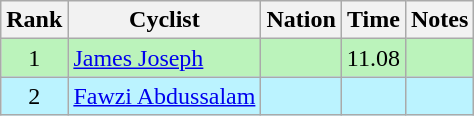<table class="wikitable sortable" style="text-align:center;">
<tr>
<th>Rank</th>
<th>Cyclist</th>
<th>Nation</th>
<th>Time</th>
<th>Notes</th>
</tr>
<tr bgcolor=bbf3bb>
<td>1</td>
<td align=left><a href='#'>James Joseph</a></td>
<td align=left></td>
<td>11.08</td>
<td></td>
</tr>
<tr bgcolor=bbf3ff>
<td>2</td>
<td align=left><a href='#'>Fawzi Abdussalam</a></td>
<td align=left></td>
<td></td>
<td></td>
</tr>
</table>
